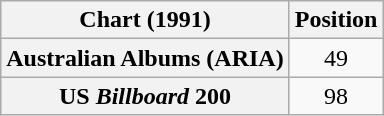<table class="wikitable sortable plainrowheaders">
<tr>
<th scope="col">Chart (1991)</th>
<th scope="col">Position</th>
</tr>
<tr>
<th scope="row">Australian Albums (ARIA)</th>
<td align="center">49</td>
</tr>
<tr>
<th scope="row">US <em>Billboard</em> 200</th>
<td align="center">98</td>
</tr>
</table>
